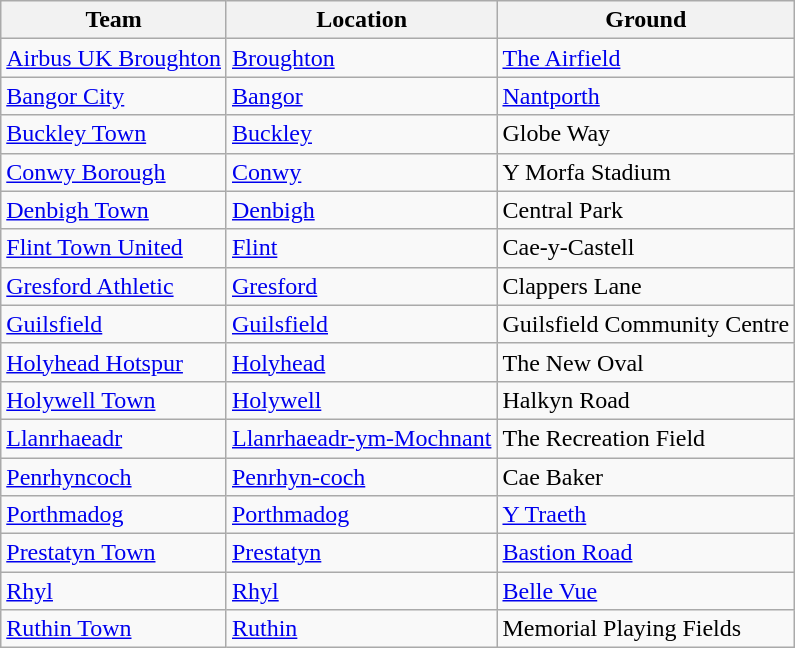<table class="wikitable sortable">
<tr>
<th>Team</th>
<th>Location</th>
<th>Ground</th>
</tr>
<tr>
<td><a href='#'>Airbus UK Broughton</a></td>
<td><a href='#'>Broughton</a></td>
<td><a href='#'>The Airfield</a></td>
</tr>
<tr>
<td><a href='#'>Bangor City</a></td>
<td><a href='#'>Bangor</a></td>
<td><a href='#'>Nantporth</a></td>
</tr>
<tr>
<td><a href='#'>Buckley Town</a></td>
<td><a href='#'>Buckley</a></td>
<td>Globe Way</td>
</tr>
<tr>
<td><a href='#'>Conwy Borough</a></td>
<td><a href='#'>Conwy</a></td>
<td>Y Morfa Stadium</td>
</tr>
<tr>
<td><a href='#'>Denbigh Town</a></td>
<td><a href='#'>Denbigh</a></td>
<td>Central Park</td>
</tr>
<tr>
<td><a href='#'>Flint Town United</a></td>
<td><a href='#'>Flint</a></td>
<td>Cae-y-Castell</td>
</tr>
<tr>
<td><a href='#'>Gresford Athletic</a></td>
<td><a href='#'>Gresford</a></td>
<td>Clappers Lane</td>
</tr>
<tr>
<td><a href='#'>Guilsfield</a></td>
<td><a href='#'>Guilsfield</a></td>
<td>Guilsfield Community Centre</td>
</tr>
<tr>
<td><a href='#'>Holyhead Hotspur</a></td>
<td><a href='#'>Holyhead</a></td>
<td>The New Oval</td>
</tr>
<tr>
<td><a href='#'>Holywell Town</a></td>
<td><a href='#'>Holywell</a></td>
<td>Halkyn Road</td>
</tr>
<tr>
<td><a href='#'>Llanrhaeadr</a></td>
<td><a href='#'>Llanrhaeadr-ym-Mochnant</a></td>
<td>The Recreation Field</td>
</tr>
<tr>
<td><a href='#'>Penrhyncoch</a></td>
<td><a href='#'>Penrhyn-coch</a></td>
<td>Cae Baker</td>
</tr>
<tr>
<td><a href='#'>Porthmadog</a></td>
<td><a href='#'>Porthmadog</a></td>
<td><a href='#'>Y Traeth</a></td>
</tr>
<tr>
<td><a href='#'>Prestatyn Town</a></td>
<td><a href='#'>Prestatyn</a></td>
<td><a href='#'>Bastion Road</a></td>
</tr>
<tr>
<td><a href='#'>Rhyl</a></td>
<td><a href='#'>Rhyl</a></td>
<td><a href='#'>Belle Vue</a></td>
</tr>
<tr>
<td><a href='#'>Ruthin Town</a></td>
<td><a href='#'>Ruthin</a></td>
<td>Memorial Playing Fields</td>
</tr>
</table>
